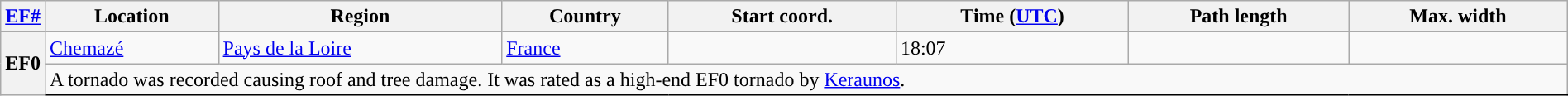<table class="wikitable sortable" style="width:100%;">
<tr>
<th scope="col" width="2%" align="center"><a href='#'>EF#</a></th>
<th scope="col" align="center" class="unsortable">Location</th>
<th scope="col" align="center" class="unsortable">Region</th>
<th scope="col" align="center">Country</th>
<th scope="col" align="center">Start coord.</th>
<th scope="col" align="center">Time (<a href='#'>UTC</a>)</th>
<th scope="col" align="center">Path length</th>
<th scope="col" align="center">Max. width</th>
</tr>
<tr>
<th scope="row" rowspan="2" style="background-color:#">EF0</th>
<td><a href='#'>Chemazé</a></td>
<td><a href='#'>Pays de la Loire</a></td>
<td><a href='#'>France</a></td>
<td></td>
<td>18:07</td>
<td></td>
<td></td>
</tr>
<tr class="expand-child">
<td colspan="8" style=" border-bottom: 1px solid black;">A tornado was recorded causing roof and tree damage. It was rated as a high-end EF0 tornado by <a href='#'>Keraunos</a>.</td>
</tr>
</table>
